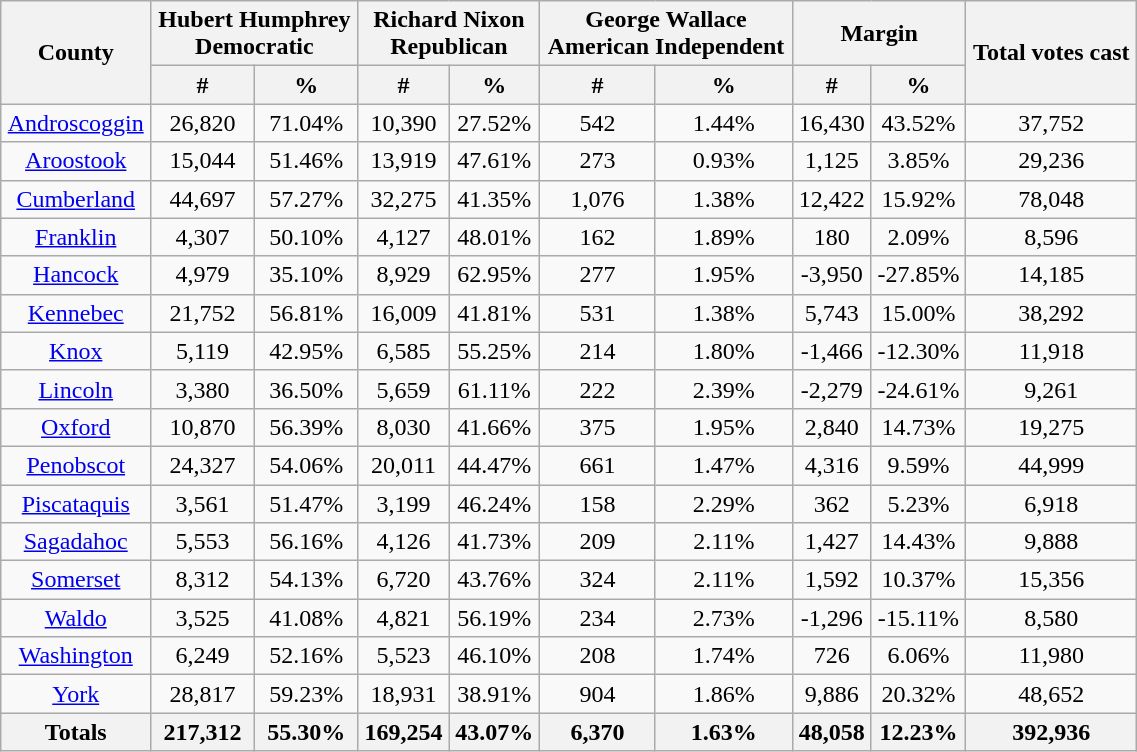<table width="60%" class="wikitable sortable">
<tr>
<th rowspan="2">County</th>
<th colspan="2">Hubert Humphrey<br>Democratic</th>
<th colspan="2">Richard Nixon<br>Republican</th>
<th colspan="2">George Wallace<br>American Independent</th>
<th colspan="2">Margin</th>
<th rowspan="2">Total votes cast</th>
</tr>
<tr>
<th style="text-align:center;" data-sort-type="number">#</th>
<th style="text-align:center;" data-sort-type="number">%</th>
<th style="text-align:center;" data-sort-type="number">#</th>
<th style="text-align:center;" data-sort-type="number">%</th>
<th style="text-align:center;" data-sort-type="number">#</th>
<th style="text-align:center;" data-sort-type="number">%</th>
<th style="text-align:center;" data-sort-type="number">#</th>
<th style="text-align:center;" data-sort-type="number">%</th>
</tr>
<tr style="text-align:center;">
<td><a href='#'>Androscoggin</a></td>
<td>26,820</td>
<td>71.04%</td>
<td>10,390</td>
<td>27.52%</td>
<td>542</td>
<td>1.44%</td>
<td>16,430</td>
<td>43.52%</td>
<td>37,752</td>
</tr>
<tr style="text-align:center;">
<td><a href='#'>Aroostook</a></td>
<td>15,044</td>
<td>51.46%</td>
<td>13,919</td>
<td>47.61%</td>
<td>273</td>
<td>0.93%</td>
<td>1,125</td>
<td>3.85%</td>
<td>29,236</td>
</tr>
<tr style="text-align:center;">
<td><a href='#'>Cumberland</a></td>
<td>44,697</td>
<td>57.27%</td>
<td>32,275</td>
<td>41.35%</td>
<td>1,076</td>
<td>1.38%</td>
<td>12,422</td>
<td>15.92%</td>
<td>78,048</td>
</tr>
<tr style="text-align:center;">
<td><a href='#'>Franklin</a></td>
<td>4,307</td>
<td>50.10%</td>
<td>4,127</td>
<td>48.01%</td>
<td>162</td>
<td>1.89%</td>
<td>180</td>
<td>2.09%</td>
<td>8,596</td>
</tr>
<tr style="text-align:center;">
<td><a href='#'>Hancock</a></td>
<td>4,979</td>
<td>35.10%</td>
<td>8,929</td>
<td>62.95%</td>
<td>277</td>
<td>1.95%</td>
<td>-3,950</td>
<td>-27.85%</td>
<td>14,185</td>
</tr>
<tr style="text-align:center;">
<td><a href='#'>Kennebec</a></td>
<td>21,752</td>
<td>56.81%</td>
<td>16,009</td>
<td>41.81%</td>
<td>531</td>
<td>1.38%</td>
<td>5,743</td>
<td>15.00%</td>
<td>38,292</td>
</tr>
<tr style="text-align:center;">
<td><a href='#'>Knox</a></td>
<td>5,119</td>
<td>42.95%</td>
<td>6,585</td>
<td>55.25%</td>
<td>214</td>
<td>1.80%</td>
<td>-1,466</td>
<td>-12.30%</td>
<td>11,918</td>
</tr>
<tr style="text-align:center;">
<td><a href='#'>Lincoln</a></td>
<td>3,380</td>
<td>36.50%</td>
<td>5,659</td>
<td>61.11%</td>
<td>222</td>
<td>2.39%</td>
<td>-2,279</td>
<td>-24.61%</td>
<td>9,261</td>
</tr>
<tr style="text-align:center;">
<td><a href='#'>Oxford</a></td>
<td>10,870</td>
<td>56.39%</td>
<td>8,030</td>
<td>41.66%</td>
<td>375</td>
<td>1.95%</td>
<td>2,840</td>
<td>14.73%</td>
<td>19,275</td>
</tr>
<tr style="text-align:center;">
<td><a href='#'>Penobscot</a></td>
<td>24,327</td>
<td>54.06%</td>
<td>20,011</td>
<td>44.47%</td>
<td>661</td>
<td>1.47%</td>
<td>4,316</td>
<td>9.59%</td>
<td>44,999</td>
</tr>
<tr style="text-align:center;">
<td><a href='#'>Piscataquis</a></td>
<td>3,561</td>
<td>51.47%</td>
<td>3,199</td>
<td>46.24%</td>
<td>158</td>
<td>2.29%</td>
<td>362</td>
<td>5.23%</td>
<td>6,918</td>
</tr>
<tr style="text-align:center;">
<td><a href='#'>Sagadahoc</a></td>
<td>5,553</td>
<td>56.16%</td>
<td>4,126</td>
<td>41.73%</td>
<td>209</td>
<td>2.11%</td>
<td>1,427</td>
<td>14.43%</td>
<td>9,888</td>
</tr>
<tr style="text-align:center;">
<td><a href='#'>Somerset</a></td>
<td>8,312</td>
<td>54.13%</td>
<td>6,720</td>
<td>43.76%</td>
<td>324</td>
<td>2.11%</td>
<td>1,592</td>
<td>10.37%</td>
<td>15,356</td>
</tr>
<tr style="text-align:center;">
<td><a href='#'>Waldo</a></td>
<td>3,525</td>
<td>41.08%</td>
<td>4,821</td>
<td>56.19%</td>
<td>234</td>
<td>2.73%</td>
<td>-1,296</td>
<td>-15.11%</td>
<td>8,580</td>
</tr>
<tr style="text-align:center;">
<td><a href='#'>Washington</a></td>
<td>6,249</td>
<td>52.16%</td>
<td>5,523</td>
<td>46.10%</td>
<td>208</td>
<td>1.74%</td>
<td>726</td>
<td>6.06%</td>
<td>11,980</td>
</tr>
<tr style="text-align:center;">
<td><a href='#'>York</a></td>
<td>28,817</td>
<td>59.23%</td>
<td>18,931</td>
<td>38.91%</td>
<td>904</td>
<td>1.86%</td>
<td>9,886</td>
<td>20.32%</td>
<td>48,652</td>
</tr>
<tr>
<th>Totals</th>
<th>217,312</th>
<th>55.30%</th>
<th>169,254</th>
<th>43.07%</th>
<th>6,370</th>
<th>1.63%</th>
<th>48,058</th>
<th>12.23%</th>
<th>392,936</th>
</tr>
</table>
